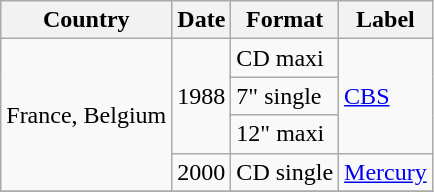<table class=wikitable>
<tr>
<th>Country</th>
<th>Date</th>
<th>Format</th>
<th>Label</th>
</tr>
<tr>
<td rowspan="4">France, Belgium</td>
<td rowspan="3">1988</td>
<td>CD maxi</td>
<td rowspan="3"><a href='#'>CBS</a></td>
</tr>
<tr>
<td>7" single</td>
</tr>
<tr>
<td>12" maxi</td>
</tr>
<tr>
<td>2000</td>
<td>CD single</td>
<td><a href='#'>Mercury</a></td>
</tr>
<tr>
</tr>
</table>
